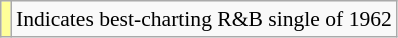<table class="wikitable" style="font-size:90%;">
<tr>
<td style="background-color:#FFFF99"></td>
<td>Indicates best-charting R&B single of 1962</td>
</tr>
</table>
